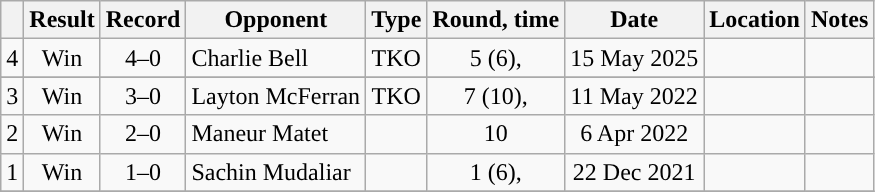<table class="wikitable" style="text-align:center">
<tr>
<th></th>
<th>Result</th>
<th>Record</th>
<th>Opponent</th>
<th>Type</th>
<th>Round, time</th>
<th>Date</th>
<th>Location</th>
<th>Notes</th>
</tr>
<tr>
<td>4</td>
<td>Win</td>
<td>4–0</td>
<td style="text-align:left;">Charlie Bell</td>
<td>TKO</td>
<td>5 (6), </td>
<td>15 May 2025</td>
<td style="text-align:left;"></td>
<td></td>
</tr>
<tr>
</tr>
<tr>
<td>3</td>
<td>Win</td>
<td>3–0</td>
<td style="text-align:left;">Layton McFerran</td>
<td>TKO</td>
<td>7 (10), </td>
<td>11 May 2022</td>
<td style="text-align:left;"></td>
<td style="text-align:left;"></td>
</tr>
<tr>
<td>2</td>
<td>Win</td>
<td>2–0</td>
<td style="text-align:left">Maneur Matet</td>
<td></td>
<td>10</td>
<td>6 Apr 2022</td>
<td style="text-align:left;"></td>
<td style="text-align:left;"></td>
</tr>
<tr>
<td>1</td>
<td>Win</td>
<td>1–0</td>
<td style="text-align:left;">Sachin Mudaliar</td>
<td></td>
<td>1 (6), </td>
<td>22 Dec 2021</td>
<td style="text-align:left;"></td>
<td></td>
</tr>
<tr>
</tr>
</table>
